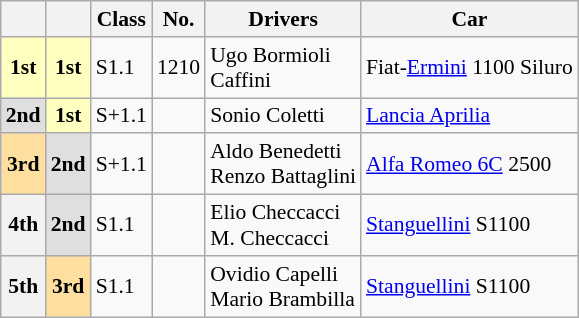<table class="wikitable" style="font-size:90%">
<tr>
<th></th>
<th></th>
<th>Class</th>
<th>No.</th>
<th>Drivers</th>
<th>Car</th>
</tr>
<tr>
<th style="background:#ffffbf;"><strong>1st</strong></th>
<th style="background:#ffffbf;"><strong>1st</strong></th>
<td>S1.1</td>
<td>1210</td>
<td> Ugo Bormioli<br> Caffini</td>
<td>Fiat-<a href='#'>Ermini</a> 1100 Siluro</td>
</tr>
<tr>
<th style="background:#dfdfdf;">2nd</th>
<th style="background:#ffffbf;"><strong>1st</strong></th>
<td>S+1.1</td>
<td></td>
<td> Sonio Coletti</td>
<td><a href='#'>Lancia Aprilia</a></td>
</tr>
<tr>
<th style="background:#ffdf9f;">3rd</th>
<th style="background:#dfdfdf;">2nd</th>
<td>S+1.1</td>
<td></td>
<td> Aldo Benedetti<br> Renzo Battaglini</td>
<td><a href='#'>Alfa Romeo 6C</a> 2500</td>
</tr>
<tr>
<th>4th</th>
<th style="background:#dfdfdf;">2nd</th>
<td>S1.1</td>
<td></td>
<td> Elio Checcacci<br> M. Checcacci</td>
<td><a href='#'>Stanguellini</a> S1100</td>
</tr>
<tr>
<th>5th</th>
<th style="background:#ffdf9f;">3rd</th>
<td>S1.1</td>
<td></td>
<td> Ovidio Capelli<br> Mario Brambilla</td>
<td><a href='#'>Stanguellini</a> S1100</td>
</tr>
</table>
